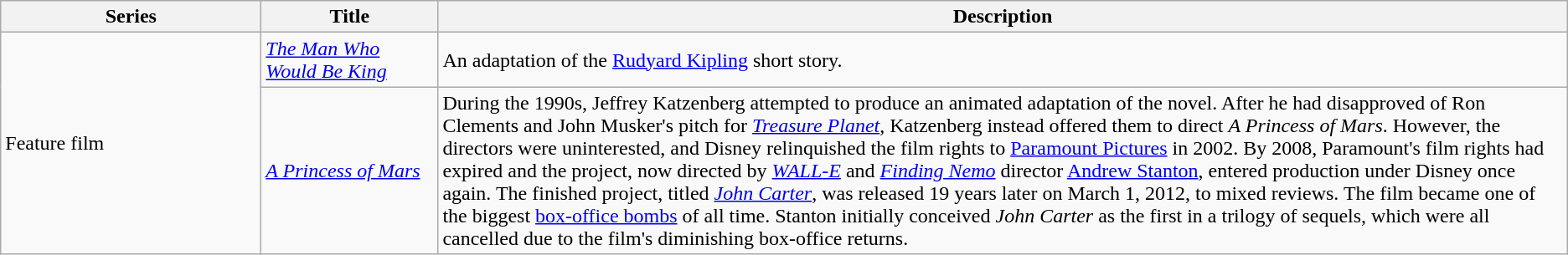<table class="wikitable">
<tr>
<th style="width:150pt;">Series</th>
<th style="width:100pt;">Title</th>
<th>Description</th>
</tr>
<tr>
<td rowspan="2">Feature film</td>
<td><em><a href='#'>The Man Who Would Be King</a></em></td>
<td>An adaptation of the <a href='#'>Rudyard Kipling</a> short story.</td>
</tr>
<tr>
<td><em><a href='#'>A Princess of Mars</a></em></td>
<td>During the 1990s, Jeffrey Katzenberg attempted to produce an animated adaptation of the novel. After he had disapproved of Ron Clements and John Musker's pitch for <em><a href='#'>Treasure Planet</a></em>, Katzenberg instead offered them to direct <em>A Princess of Mars</em>. However, the directors were uninterested, and Disney relinquished the film rights to <a href='#'>Paramount Pictures</a> in 2002. By 2008, Paramount's film rights had expired and the project, now directed by <em><a href='#'>WALL-E</a></em> and <em><a href='#'>Finding Nemo</a></em> director <a href='#'>Andrew Stanton</a>, entered production under Disney once again. The finished project, titled <em><a href='#'>John Carter</a></em>, was released 19 years later on March 1, 2012, to mixed reviews. The film became one of the biggest <a href='#'>box-office bombs</a> of all time. Stanton initially conceived <em>John Carter</em> as the first in a trilogy of sequels, which were all cancelled due to the film's diminishing box-office returns.</td>
</tr>
</table>
